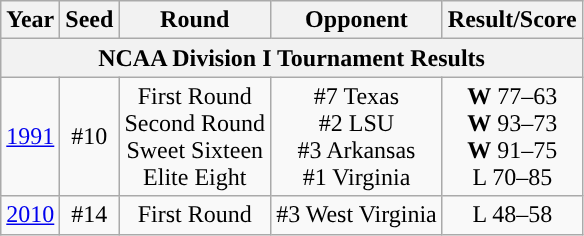<table class="wikitable">
<tr>
<th>Year</th>
<th>Seed</th>
<th>Round</th>
<th>Opponent</th>
<th>Result/Score</th>
</tr>
<tr>
<th colspan=5>NCAA Division I Tournament Results</th>
</tr>
<tr align="center">
<td><a href='#'>1991</a></td>
<td>#10</td>
<td>First Round<br>Second Round<br>Sweet Sixteen<br>Elite Eight</td>
<td>#7 Texas<br>#2 LSU<br>#3 Arkansas<br>#1 Virginia</td>
<td><strong>W</strong> 77–63<br><strong>W</strong> 93–73<br><strong>W</strong> 91–75<br>L 70–85</td>
</tr>
<tr align="center">
<td><a href='#'>2010</a></td>
<td>#14</td>
<td>First Round</td>
<td>#3 West Virginia</td>
<td>L 48–58</td>
</tr>
</table>
